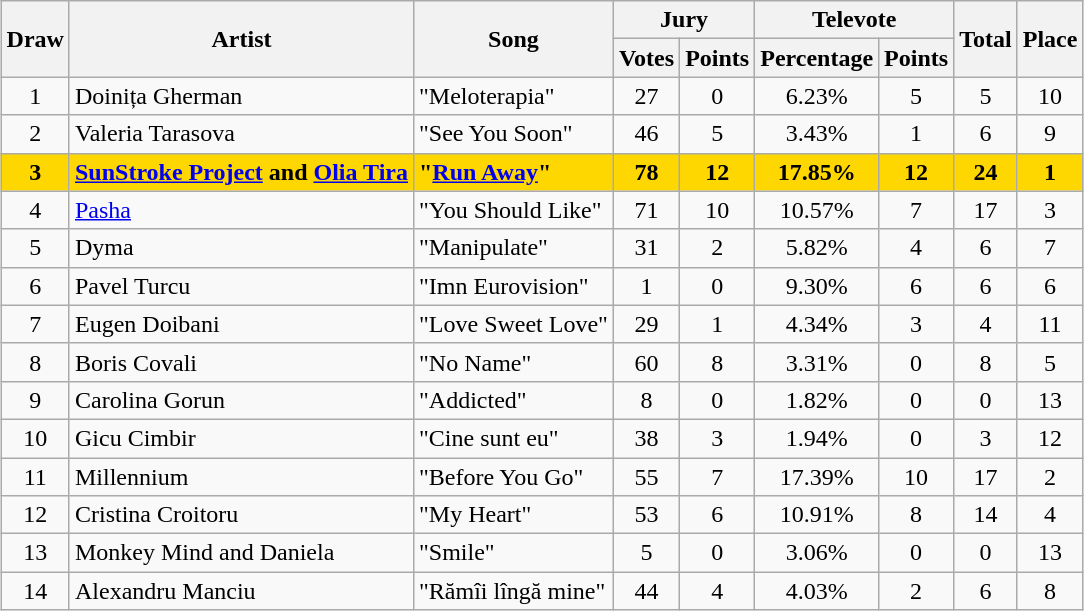<table class="sortable wikitable" style="margin: 1em auto 1em auto; text-align:center;">
<tr>
<th rowspan="2">Draw</th>
<th rowspan="2">Artist</th>
<th rowspan="2">Song</th>
<th colspan="2">Jury</th>
<th colspan="2">Televote</th>
<th rowspan="2">Total</th>
<th rowspan="2">Place</th>
</tr>
<tr>
<th>Votes</th>
<th>Points</th>
<th>Percentage</th>
<th>Points</th>
</tr>
<tr>
<td>1</td>
<td align="left">Doinița Gherman</td>
<td align="left">"Meloterapia"</td>
<td>27</td>
<td>0</td>
<td>6.23%</td>
<td>5</td>
<td>5</td>
<td>10</td>
</tr>
<tr>
<td>2</td>
<td align="left">Valeria Tarasova</td>
<td align="left">"See You Soon"</td>
<td>46</td>
<td>5</td>
<td>3.43%</td>
<td>1</td>
<td>6</td>
<td>9</td>
</tr>
<tr style="font-weight:bold; background:gold;">
<td>3</td>
<td align="left"><a href='#'>SunStroke Project</a> and <a href='#'>Olia Tira</a></td>
<td align="left">"<a href='#'>Run Away</a>"</td>
<td>78</td>
<td>12</td>
<td>17.85%</td>
<td>12</td>
<td>24</td>
<td>1</td>
</tr>
<tr>
<td>4</td>
<td align="left"><a href='#'>Pasha</a></td>
<td align="left">"You Should Like"</td>
<td>71</td>
<td>10</td>
<td>10.57%</td>
<td>7</td>
<td>17</td>
<td>3</td>
</tr>
<tr>
<td>5</td>
<td align="left">Dyma</td>
<td align="left">"Manipulate"</td>
<td>31</td>
<td>2</td>
<td>5.82%</td>
<td>4</td>
<td>6</td>
<td>7</td>
</tr>
<tr>
<td>6</td>
<td align="left">Pavel Turcu</td>
<td align="left">"Imn Eurovision"</td>
<td>1</td>
<td>0</td>
<td>9.30%</td>
<td>6</td>
<td>6</td>
<td>6</td>
</tr>
<tr>
<td>7</td>
<td align="left">Eugen Doibani</td>
<td align="left">"Love Sweet Love"</td>
<td>29</td>
<td>1</td>
<td>4.34%</td>
<td>3</td>
<td>4</td>
<td>11</td>
</tr>
<tr>
<td>8</td>
<td align="left">Boris Covali</td>
<td align="left">"No Name"</td>
<td>60</td>
<td>8</td>
<td>3.31%</td>
<td>0</td>
<td>8</td>
<td>5</td>
</tr>
<tr>
<td>9</td>
<td align="left">Carolina Gorun</td>
<td align="left">"Addicted"</td>
<td>8</td>
<td>0</td>
<td>1.82%</td>
<td>0</td>
<td>0</td>
<td>13</td>
</tr>
<tr>
<td>10</td>
<td align="left">Gicu Cimbir</td>
<td align="left">"Cine sunt eu"</td>
<td>38</td>
<td>3</td>
<td>1.94%</td>
<td>0</td>
<td>3</td>
<td>12</td>
</tr>
<tr>
<td>11</td>
<td align="left">Millennium</td>
<td align="left">"Before You Go"</td>
<td>55</td>
<td>7</td>
<td>17.39%</td>
<td>10</td>
<td>17</td>
<td>2</td>
</tr>
<tr>
<td>12</td>
<td align="left">Cristina Croitoru</td>
<td align="left">"My Heart"</td>
<td>53</td>
<td>6</td>
<td>10.91%</td>
<td>8</td>
<td>14</td>
<td>4</td>
</tr>
<tr>
<td>13</td>
<td align="left">Monkey Mind and Daniela</td>
<td align="left">"Smile"</td>
<td>5</td>
<td>0</td>
<td>3.06%</td>
<td>0</td>
<td>0</td>
<td>13</td>
</tr>
<tr>
<td>14</td>
<td align="left">Alexandru Manciu</td>
<td align="left">"Rămîi lîngă mine"</td>
<td>44</td>
<td>4</td>
<td>4.03%</td>
<td>2</td>
<td>6</td>
<td>8</td>
</tr>
</table>
